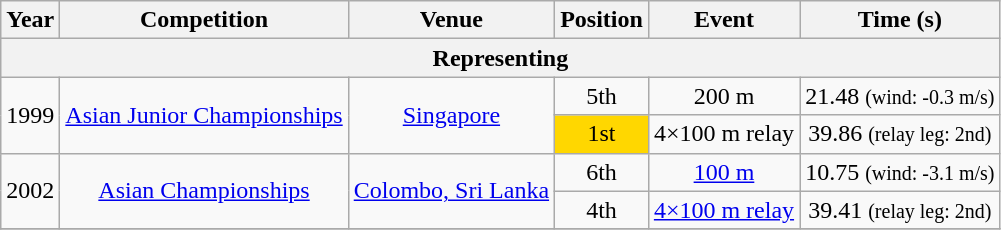<table class="wikitable sortable" style=text-align:center>
<tr>
<th>Year</th>
<th>Competition</th>
<th>Venue</th>
<th>Position</th>
<th>Event</th>
<th>Time (s)</th>
</tr>
<tr>
<th colspan="6">Representing </th>
</tr>
<tr>
<td rowspan=2>1999</td>
<td rowspan=2><a href='#'>Asian Junior Championships</a></td>
<td rowspan=2><a href='#'>Singapore</a></td>
<td>5th</td>
<td>200 m</td>
<td>21.48 <small>(wind: -0.3 m/s)</small></td>
</tr>
<tr>
<td bgcolor="gold">1st</td>
<td>4×100 m relay</td>
<td>39.86 <small>(relay leg: 2nd)</small></td>
</tr>
<tr>
<td rowspan=2>2002</td>
<td rowspan=2><a href='#'>Asian Championships</a></td>
<td rowspan=2><a href='#'>Colombo, Sri Lanka</a></td>
<td>6th</td>
<td><a href='#'>100 m</a></td>
<td>10.75 <small>(wind: -3.1 m/s)</small></td>
</tr>
<tr>
<td>4th</td>
<td><a href='#'>4×100 m relay</a></td>
<td>39.41 <small>(relay leg: 2nd)</small></td>
</tr>
<tr>
</tr>
</table>
